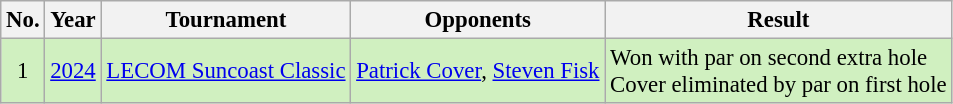<table class="wikitable" style="font-size:95%;">
<tr>
<th>No.</th>
<th>Year</th>
<th>Tournament</th>
<th>Opponents</th>
<th>Result</th>
</tr>
<tr style="background:#D0F0C0;">
<td align=center>1</td>
<td><a href='#'>2024</a></td>
<td><a href='#'>LECOM Suncoast Classic</a></td>
<td> <a href='#'>Patrick Cover</a>,  <a href='#'>Steven Fisk</a></td>
<td>Won with par on second extra hole<br>Cover eliminated by par on first hole</td>
</tr>
</table>
